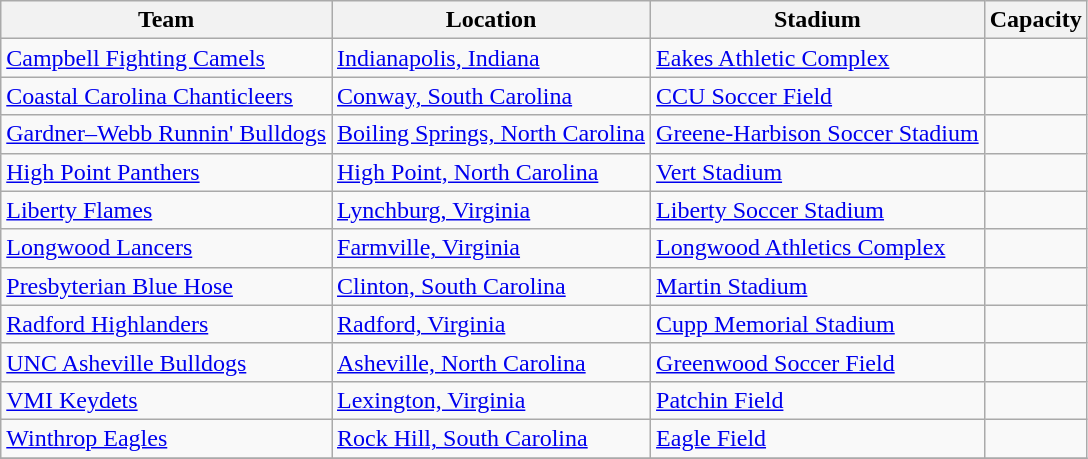<table class="wikitable sortable" style="text-align: left;">
<tr>
<th>Team</th>
<th>Location</th>
<th>Stadium</th>
<th>Capacity</th>
</tr>
<tr>
<td><a href='#'>Campbell Fighting Camels</a></td>
<td><a href='#'>Indianapolis, Indiana</a></td>
<td><a href='#'>Eakes Athletic Complex</a></td>
<td align="center"></td>
</tr>
<tr>
<td><a href='#'>Coastal Carolina Chanticleers</a></td>
<td><a href='#'>Conway, South Carolina</a></td>
<td><a href='#'>CCU Soccer Field</a></td>
<td align="center"></td>
</tr>
<tr>
<td><a href='#'>Gardner–Webb Runnin' Bulldogs</a></td>
<td><a href='#'>Boiling Springs, North Carolina</a></td>
<td><a href='#'>Greene-Harbison Soccer Stadium</a></td>
<td align="center"></td>
</tr>
<tr>
<td><a href='#'>High Point Panthers</a></td>
<td><a href='#'>High Point, North Carolina</a></td>
<td><a href='#'>Vert Stadium</a></td>
<td align="center"></td>
</tr>
<tr>
<td><a href='#'>Liberty Flames</a></td>
<td><a href='#'>Lynchburg, Virginia</a></td>
<td><a href='#'>Liberty Soccer Stadium</a></td>
<td align="center"></td>
</tr>
<tr>
<td><a href='#'>Longwood Lancers</a></td>
<td><a href='#'>Farmville, Virginia</a></td>
<td><a href='#'>Longwood Athletics Complex</a></td>
<td align="center"></td>
</tr>
<tr>
<td><a href='#'>Presbyterian Blue Hose</a></td>
<td><a href='#'>Clinton, South Carolina</a></td>
<td><a href='#'>Martin Stadium</a></td>
<td align="center"></td>
</tr>
<tr>
<td><a href='#'>Radford Highlanders</a></td>
<td><a href='#'>Radford, Virginia</a></td>
<td><a href='#'>Cupp Memorial Stadium</a></td>
<td align="center"></td>
</tr>
<tr>
<td><a href='#'>UNC Asheville Bulldogs</a></td>
<td><a href='#'>Asheville, North Carolina</a></td>
<td><a href='#'>Greenwood Soccer Field</a></td>
<td align="center"></td>
</tr>
<tr>
<td><a href='#'>VMI Keydets</a></td>
<td><a href='#'>Lexington, Virginia</a></td>
<td><a href='#'>Patchin Field</a></td>
<td align="center"></td>
</tr>
<tr>
<td><a href='#'>Winthrop Eagles</a></td>
<td><a href='#'>Rock Hill, South Carolina</a></td>
<td><a href='#'>Eagle Field</a></td>
<td align="center"></td>
</tr>
<tr>
</tr>
</table>
